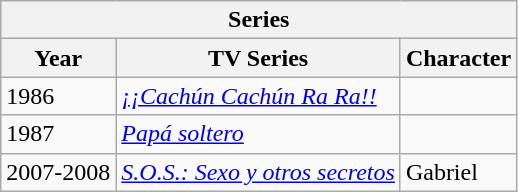<table class="wikitable">
<tr>
<th colspan="4">Series</th>
</tr>
<tr>
<th>Year</th>
<th>TV Series</th>
<th>Character</th>
</tr>
<tr>
<td>1986</td>
<td><em><a href='#'>¡¡Cachún Cachún Ra Ra!!</a></em></td>
<td></td>
</tr>
<tr>
<td>1987</td>
<td><em><a href='#'>Papá soltero</a></em></td>
<td></td>
</tr>
<tr>
<td>2007-2008</td>
<td><em><a href='#'>S.O.S.: Sexo y otros secretos</a></em></td>
<td>Gabriel</td>
</tr>
</table>
